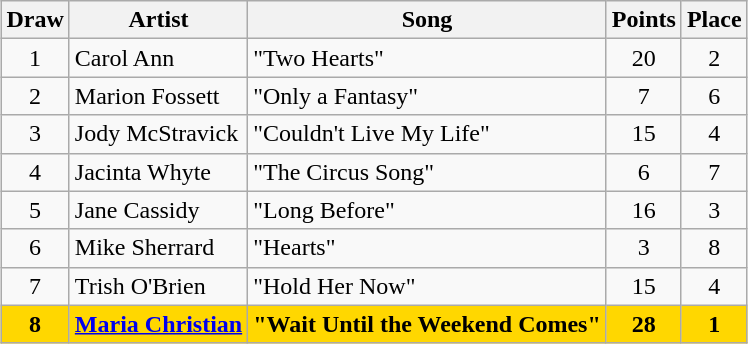<table class="sortable wikitable" style="margin: 1em auto 1em auto; text-align:center">
<tr>
<th>Draw</th>
<th>Artist</th>
<th>Song</th>
<th>Points</th>
<th>Place</th>
</tr>
<tr>
<td>1</td>
<td align="left">Carol Ann</td>
<td align="left">"Two Hearts"</td>
<td>20</td>
<td>2</td>
</tr>
<tr>
<td>2</td>
<td align="left">Marion Fossett</td>
<td align="left">"Only a Fantasy"</td>
<td>7</td>
<td>6</td>
</tr>
<tr>
<td>3</td>
<td align="left">Jody McStravick</td>
<td align="left">"Couldn't Live My Life"</td>
<td>15</td>
<td>4</td>
</tr>
<tr>
<td>4</td>
<td align="left">Jacinta Whyte</td>
<td align="left">"The Circus Song"</td>
<td>6</td>
<td>7</td>
</tr>
<tr>
<td>5</td>
<td align="left">Jane Cassidy</td>
<td align="left">"Long Before"</td>
<td>16</td>
<td>3</td>
</tr>
<tr>
<td>6</td>
<td align="left">Mike Sherrard</td>
<td align="left">"Hearts"</td>
<td>3</td>
<td>8</td>
</tr>
<tr>
<td>7</td>
<td align="left">Trish O'Brien</td>
<td align="left">"Hold Her Now"</td>
<td>15</td>
<td>4</td>
</tr>
<tr style="font-weight:bold; background:gold;">
<td>8</td>
<td align="left"><a href='#'>Maria Christian</a></td>
<td align="left">"Wait Until the Weekend Comes"</td>
<td>28</td>
<td>1</td>
</tr>
</table>
